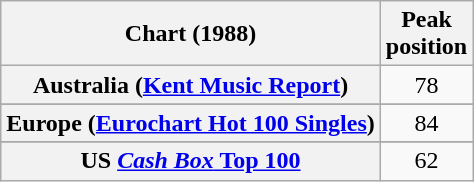<table class="wikitable sortable plainrowheaders" style="text-align:center">
<tr>
<th scope="col">Chart (1988)</th>
<th scope="col">Peak<br>position</th>
</tr>
<tr>
<th scope="row">Australia (<a href='#'>Kent Music Report</a>)</th>
<td>78</td>
</tr>
<tr>
</tr>
<tr>
</tr>
<tr>
<th scope="row">Europe (<a href='#'>Eurochart Hot 100 Singles</a>)</th>
<td>84</td>
</tr>
<tr>
</tr>
<tr>
</tr>
<tr>
</tr>
<tr>
</tr>
<tr>
</tr>
<tr>
</tr>
<tr>
</tr>
<tr>
<th scope="row">US <a href='#'><em>Cash Box</em> Top 100</a></th>
<td>62</td>
</tr>
</table>
